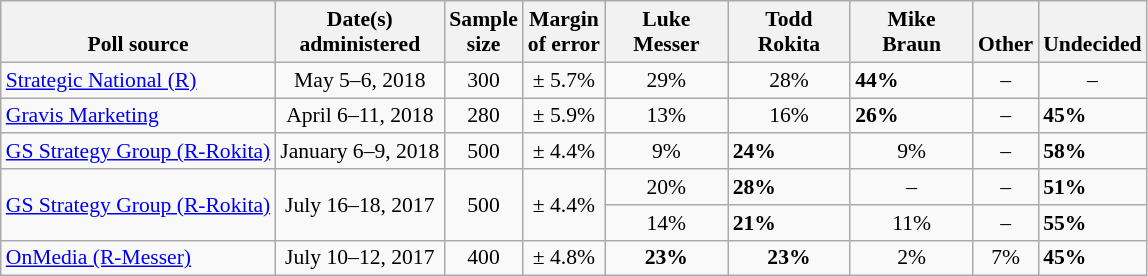<table class="wikitable" style="font-size:90%">
<tr valign=bottom>
<th>Poll source</th>
<th>Date(s)<br>administered</th>
<th>Sample<br>size</th>
<th>Margin<br>of error</th>
<th style="width:75px;">Luke<br>Messer</th>
<th style="width:75px;">Todd<br>Rokita</th>
<th style="width:75px;">Mike<br>Braun</th>
<th>Other</th>
<th>Undecided</th>
</tr>
<tr>
<td><a href='#'>Strategic National (R)</a></td>
<td align=center>May 5–6, 2018</td>
<td align=center>300</td>
<td align=center>± 5.7%</td>
<td align=center>29%</td>
<td align=center>28%</td>
<td><strong>44%</strong></td>
<td align=center>–</td>
<td align=center>–</td>
</tr>
<tr>
<td><a href='#'>Gravis Marketing</a></td>
<td align=center>April 6–11, 2018</td>
<td align=center>280</td>
<td align=center>± 5.9%</td>
<td align=center>13%</td>
<td align=center>16%</td>
<td><strong>26%</strong></td>
<td align=center>–</td>
<td><strong>45%</strong></td>
</tr>
<tr>
<td><a href='#'>GS Strategy Group (R-Rokita)</a></td>
<td align=center>January 6–9, 2018</td>
<td align=center>500</td>
<td align=center>± 4.4%</td>
<td align=center>9%</td>
<td><strong>24%</strong></td>
<td align=center>9%</td>
<td align=center>–</td>
<td><strong>58%</strong></td>
</tr>
<tr>
<td rowspan=2><a href='#'>GS Strategy Group (R-Rokita)</a></td>
<td style="text-align:center;" rowspan="2">July 16–18, 2017</td>
<td style="text-align:center;" rowspan="2">500</td>
<td style="text-align:center;" rowspan="2">± 4.4%</td>
<td align=center>20%</td>
<td><strong>28%</strong></td>
<td align=center>–</td>
<td align=center>–</td>
<td><strong>51%</strong></td>
</tr>
<tr>
<td align=center>14%</td>
<td><strong>21%</strong></td>
<td align=center>11%</td>
<td align=center>–</td>
<td><strong>55%</strong></td>
</tr>
<tr>
<td><a href='#'>OnMedia (R-Messer)</a></td>
<td align=center>July 10–12, 2017</td>
<td align=center>400</td>
<td align=center>± 4.8%</td>
<td align=center><strong>23%</strong></td>
<td align=center><strong>23%</strong></td>
<td align=center>2%</td>
<td align=center>7%</td>
<td><strong>45%</strong></td>
</tr>
</table>
